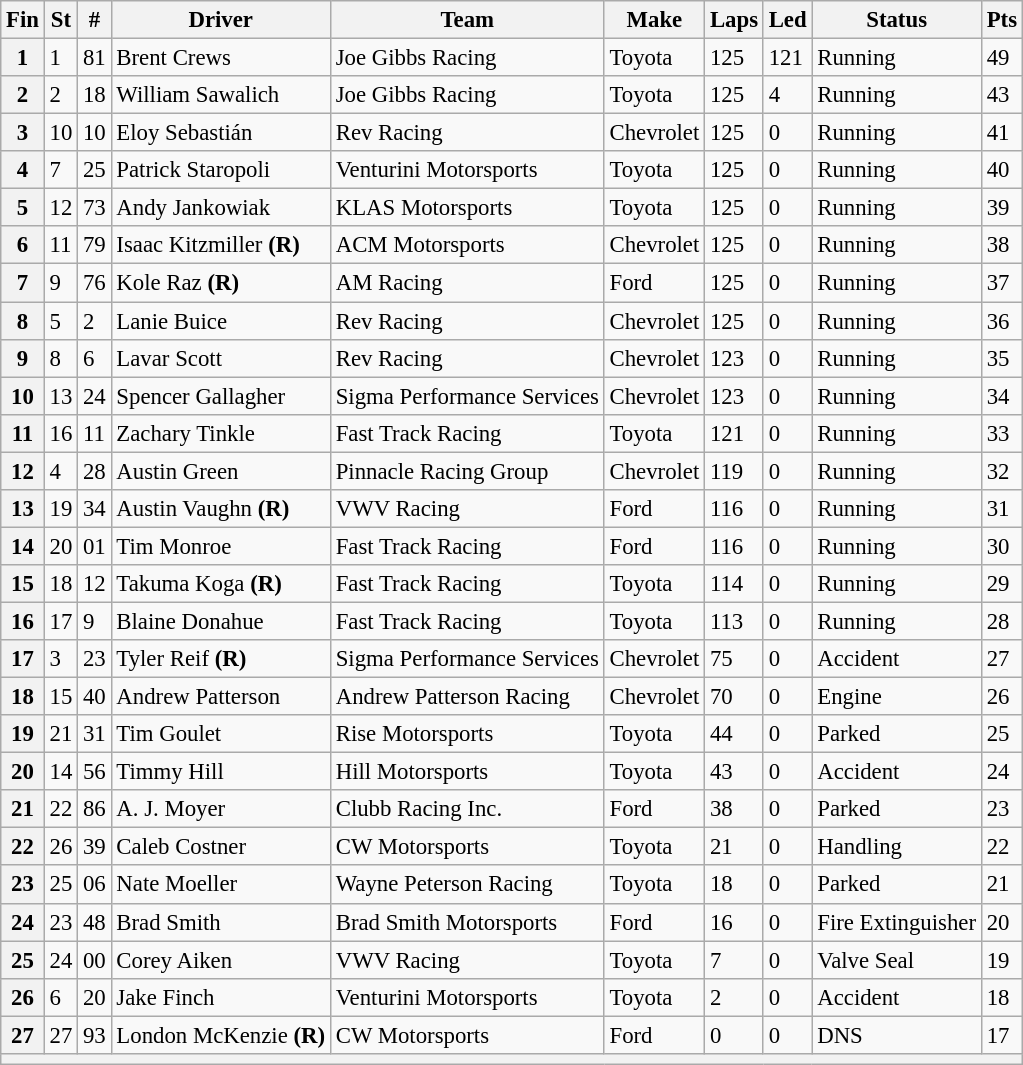<table class="wikitable" style="font-size:95%">
<tr>
<th>Fin</th>
<th>St</th>
<th>#</th>
<th>Driver</th>
<th>Team</th>
<th>Make</th>
<th>Laps</th>
<th>Led</th>
<th>Status</th>
<th>Pts</th>
</tr>
<tr>
<th>1</th>
<td>1</td>
<td>81</td>
<td>Brent Crews</td>
<td>Joe Gibbs Racing</td>
<td>Toyota</td>
<td>125</td>
<td>121</td>
<td>Running</td>
<td>49</td>
</tr>
<tr>
<th>2</th>
<td>2</td>
<td>18</td>
<td>William Sawalich</td>
<td>Joe Gibbs Racing</td>
<td>Toyota</td>
<td>125</td>
<td>4</td>
<td>Running</td>
<td>43</td>
</tr>
<tr>
<th>3</th>
<td>10</td>
<td>10</td>
<td>Eloy Sebastián</td>
<td>Rev Racing</td>
<td>Chevrolet</td>
<td>125</td>
<td>0</td>
<td>Running</td>
<td>41</td>
</tr>
<tr>
<th>4</th>
<td>7</td>
<td>25</td>
<td>Patrick Staropoli</td>
<td>Venturini Motorsports</td>
<td>Toyota</td>
<td>125</td>
<td>0</td>
<td>Running</td>
<td>40</td>
</tr>
<tr>
<th>5</th>
<td>12</td>
<td>73</td>
<td>Andy Jankowiak</td>
<td>KLAS Motorsports</td>
<td>Toyota</td>
<td>125</td>
<td>0</td>
<td>Running</td>
<td>39</td>
</tr>
<tr>
<th>6</th>
<td>11</td>
<td>79</td>
<td>Isaac Kitzmiller <strong>(R)</strong></td>
<td>ACM Motorsports</td>
<td>Chevrolet</td>
<td>125</td>
<td>0</td>
<td>Running</td>
<td>38</td>
</tr>
<tr>
<th>7</th>
<td>9</td>
<td>76</td>
<td>Kole Raz <strong>(R)</strong></td>
<td>AM Racing</td>
<td>Ford</td>
<td>125</td>
<td>0</td>
<td>Running</td>
<td>37</td>
</tr>
<tr>
<th>8</th>
<td>5</td>
<td>2</td>
<td>Lanie Buice</td>
<td>Rev Racing</td>
<td>Chevrolet</td>
<td>125</td>
<td>0</td>
<td>Running</td>
<td>36</td>
</tr>
<tr>
<th>9</th>
<td>8</td>
<td>6</td>
<td>Lavar Scott</td>
<td>Rev Racing</td>
<td>Chevrolet</td>
<td>123</td>
<td>0</td>
<td>Running</td>
<td>35</td>
</tr>
<tr>
<th>10</th>
<td>13</td>
<td>24</td>
<td>Spencer Gallagher</td>
<td>Sigma Performance Services</td>
<td>Chevrolet</td>
<td>123</td>
<td>0</td>
<td>Running</td>
<td>34</td>
</tr>
<tr>
<th>11</th>
<td>16</td>
<td>11</td>
<td>Zachary Tinkle</td>
<td>Fast Track Racing</td>
<td>Toyota</td>
<td>121</td>
<td>0</td>
<td>Running</td>
<td>33</td>
</tr>
<tr>
<th>12</th>
<td>4</td>
<td>28</td>
<td>Austin Green</td>
<td>Pinnacle Racing Group</td>
<td>Chevrolet</td>
<td>119</td>
<td>0</td>
<td>Running</td>
<td>32</td>
</tr>
<tr>
<th>13</th>
<td>19</td>
<td>34</td>
<td>Austin Vaughn <strong>(R)</strong></td>
<td>VWV Racing</td>
<td>Ford</td>
<td>116</td>
<td>0</td>
<td>Running</td>
<td>31</td>
</tr>
<tr>
<th>14</th>
<td>20</td>
<td>01</td>
<td>Tim Monroe</td>
<td>Fast Track Racing</td>
<td>Ford</td>
<td>116</td>
<td>0</td>
<td>Running</td>
<td>30</td>
</tr>
<tr>
<th>15</th>
<td>18</td>
<td>12</td>
<td>Takuma Koga <strong>(R)</strong></td>
<td>Fast Track Racing</td>
<td>Toyota</td>
<td>114</td>
<td>0</td>
<td>Running</td>
<td>29</td>
</tr>
<tr>
<th>16</th>
<td>17</td>
<td>9</td>
<td>Blaine Donahue</td>
<td>Fast Track Racing</td>
<td>Toyota</td>
<td>113</td>
<td>0</td>
<td>Running</td>
<td>28</td>
</tr>
<tr>
<th>17</th>
<td>3</td>
<td>23</td>
<td>Tyler Reif <strong>(R)</strong></td>
<td>Sigma Performance Services</td>
<td>Chevrolet</td>
<td>75</td>
<td>0</td>
<td>Accident</td>
<td>27</td>
</tr>
<tr>
<th>18</th>
<td>15</td>
<td>40</td>
<td>Andrew Patterson</td>
<td>Andrew Patterson Racing</td>
<td>Chevrolet</td>
<td>70</td>
<td>0</td>
<td>Engine</td>
<td>26</td>
</tr>
<tr>
<th>19</th>
<td>21</td>
<td>31</td>
<td>Tim Goulet</td>
<td>Rise Motorsports</td>
<td>Toyota</td>
<td>44</td>
<td>0</td>
<td>Parked</td>
<td>25</td>
</tr>
<tr>
<th>20</th>
<td>14</td>
<td>56</td>
<td>Timmy Hill</td>
<td>Hill Motorsports</td>
<td>Toyota</td>
<td>43</td>
<td>0</td>
<td>Accident</td>
<td>24</td>
</tr>
<tr>
<th>21</th>
<td>22</td>
<td>86</td>
<td>A. J. Moyer</td>
<td>Clubb Racing Inc.</td>
<td>Ford</td>
<td>38</td>
<td>0</td>
<td>Parked</td>
<td>23</td>
</tr>
<tr>
<th>22</th>
<td>26</td>
<td>39</td>
<td>Caleb Costner</td>
<td>CW Motorsports</td>
<td>Toyota</td>
<td>21</td>
<td>0</td>
<td>Handling</td>
<td>22</td>
</tr>
<tr>
<th>23</th>
<td>25</td>
<td>06</td>
<td>Nate Moeller</td>
<td>Wayne Peterson Racing</td>
<td>Toyota</td>
<td>18</td>
<td>0</td>
<td>Parked</td>
<td>21</td>
</tr>
<tr>
<th>24</th>
<td>23</td>
<td>48</td>
<td>Brad Smith</td>
<td>Brad Smith Motorsports</td>
<td>Ford</td>
<td>16</td>
<td>0</td>
<td>Fire Extinguisher</td>
<td>20</td>
</tr>
<tr>
<th>25</th>
<td>24</td>
<td>00</td>
<td>Corey Aiken</td>
<td>VWV Racing</td>
<td>Toyota</td>
<td>7</td>
<td>0</td>
<td>Valve Seal</td>
<td>19</td>
</tr>
<tr>
<th>26</th>
<td>6</td>
<td>20</td>
<td>Jake Finch</td>
<td>Venturini Motorsports</td>
<td>Toyota</td>
<td>2</td>
<td>0</td>
<td>Accident</td>
<td>18</td>
</tr>
<tr>
<th>27</th>
<td>27</td>
<td>93</td>
<td>London McKenzie <strong>(R)</strong></td>
<td>CW Motorsports</td>
<td>Ford</td>
<td>0</td>
<td>0</td>
<td>DNS</td>
<td>17</td>
</tr>
<tr>
<th colspan="10"></th>
</tr>
</table>
